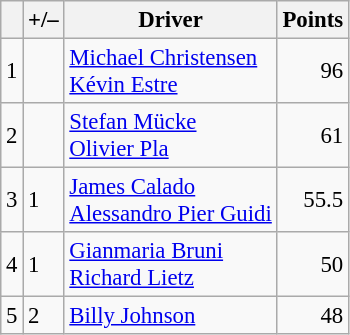<table class="wikitable" style="font-size: 95%;">
<tr>
<th scope="col"></th>
<th scope="col">+/–</th>
<th scope="col">Driver</th>
<th scope="col">Points</th>
</tr>
<tr>
<td align="center">1</td>
<td align="left"></td>
<td> <a href='#'>Michael Christensen</a><br> <a href='#'>Kévin Estre</a></td>
<td align="right">96</td>
</tr>
<tr>
<td align="center">2</td>
<td align="left"></td>
<td> <a href='#'>Stefan Mücke</a><br> <a href='#'>Olivier Pla</a></td>
<td align="right">61</td>
</tr>
<tr>
<td align="center">3</td>
<td align="left"> 1</td>
<td> <a href='#'>James Calado</a><br> <a href='#'>Alessandro Pier Guidi</a></td>
<td align="right">55.5</td>
</tr>
<tr>
<td align="center">4</td>
<td align="left"> 1</td>
<td> <a href='#'>Gianmaria Bruni</a><br> <a href='#'>Richard Lietz</a></td>
<td align="right">50</td>
</tr>
<tr>
<td align="center">5</td>
<td align="left"> 2</td>
<td> <a href='#'>Billy Johnson</a></td>
<td align="right">48</td>
</tr>
</table>
